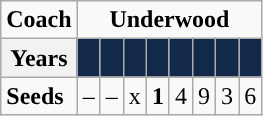<table class="wikitable">
<tr>
<td><strong>Coach</strong></td>
<td colspan=8; align=center><strong>Underwood</strong></td>
</tr>
<tr>
<th>Years</th>
<th style="background: #13294B;"><a href='#'></a></th>
<th style="background: #13294B;"><a href='#'></a></th>
<th style="background: #13294B;"><a href='#'></a></th>
<th style="background: #13294B;"><a href='#'></a></th>
<th style="background: #13294B;"><a href='#'></a></th>
<th style="background: #13294B;"><a href='#'></a></th>
<th style="background: #13294B;"><a href='#'></a></th>
<th style="background: #13294B;"><a href='#'></a></th>
</tr>
<tr align=center>
<td style="text-align:left; "><strong>Seeds</strong></td>
<td>–</td>
<td>–</td>
<td>x</td>
<td><strong>1</strong></td>
<td>4</td>
<td>9</td>
<td>3</td>
<td>6</td>
</tr>
</table>
